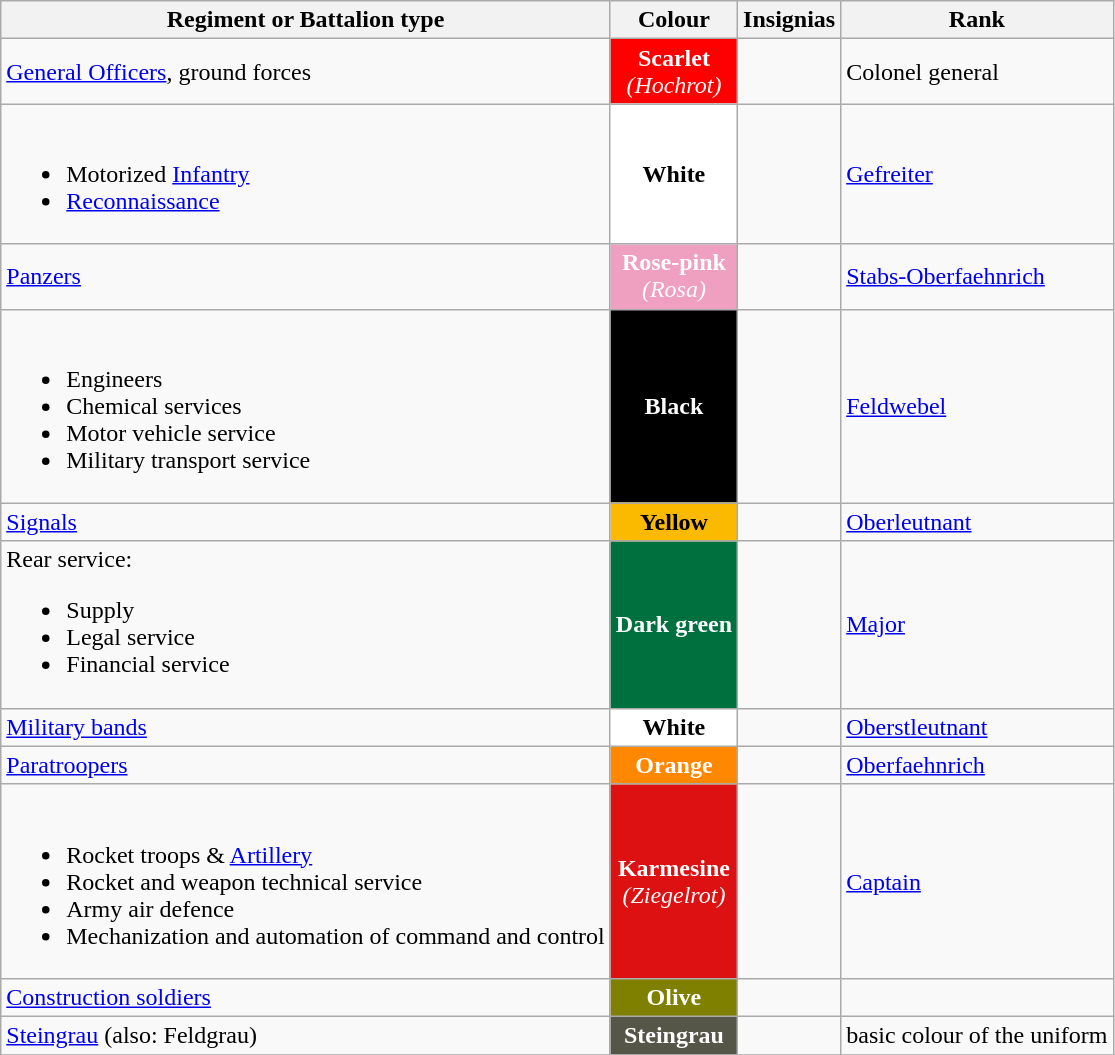<table class="wikitable">
<tr>
<th>Regiment or Battalion type</th>
<th>Colour</th>
<th>Insignias</th>
<th>Rank</th>
</tr>
<tr>
<td><a href='#'>General Officers</a>, ground forces</td>
<td align="center" style="background:red; color:white;"><strong>Scarlet</strong> <br><em>(Hochrot)</em></td>
<td> </td>
<td>Colonel general</td>
</tr>
<tr>
<td><br><ul><li>Motorized <a href='#'>Infantry</a></li><li><a href='#'>Reconnaissance</a></li></ul></td>
<td align="center" style="background:white;"><strong>White</strong></td>
<td align="center"></td>
<td><a href='#'>Gefreiter</a></td>
</tr>
<tr>
<td><a href='#'>Panzers</a></td>
<td align="center" style="background:#EF9FBF; color:white;"><strong>Rose-pink</strong> <br> <em>(Rosa)</em></td>
<td align="center"></td>
<td><a href='#'>Stabs-Oberfaehnrich</a></td>
</tr>
<tr>
<td><br><ul><li>Engineers</li><li>Chemical services</li><li>Motor vehicle service</li><li>Military transport service</li></ul></td>
<td align = "center" style ="background:black; color:white;"><strong>Black</strong></td>
<td align="center"></td>
<td><a href='#'>Feldwebel</a></td>
</tr>
<tr>
<td><a href='#'>Signals</a></td>
<td align="center"; style="background:#FBBA00;"><strong>Yellow</strong></td>
<td align="center"></td>
<td><a href='#'>Oberleutnant</a></td>
</tr>
<tr>
<td>Rear service:<br><ul><li>Supply</li><li>Legal service</li><li>Financial service</li></ul></td>
<td align = "center" style = "background:#00703E; color:white;"><strong>Dark green</strong></td>
<td align="center"></td>
<td><a href='#'>Major</a></td>
</tr>
<tr>
<td><a href='#'>Military bands</a></td>
<td align="center" style="background:white;"><strong>White</strong></td>
<td align="center"></td>
<td><a href='#'>Oberstleutnant</a></td>
</tr>
<tr>
<td><a href='#'>Paratroopers</a></td>
<td align = "center" style ="background:#ff8800; color:white;"><strong>Orange</strong></td>
<td align="center"></td>
<td><a href='#'>Oberfaehnrich</a></td>
</tr>
<tr>
<td><br><ul><li>Rocket troops & <a href='#'>Artillery</a></li><li>Rocket and weapon technical service</li><li>Army air defence</li><li>Mechanization and automation of command and control</li></ul></td>
<td align="center" style="background:#dd1111; color:white;"><strong>Karmesine</strong> <br><em>(Ziegelrot)</em></td>
<td align="center"></td>
<td><a href='#'>Captain</a></td>
</tr>
<tr>
<td><a href='#'>Construction soldiers</a></td>
<td align="center" style="background: olive; color:white;"><strong>Olive</strong></td>
<td align="center"></td>
<td></td>
</tr>
<tr>
<td><a href='#'>Steingrau</a> (also: Feldgrau)</td>
<td align="center" style="background:#555548; color:white;"><strong>Steingrau</strong></td>
<td align="center"> </td>
<td>basic colour of the uniform</td>
</tr>
<tr>
</tr>
</table>
